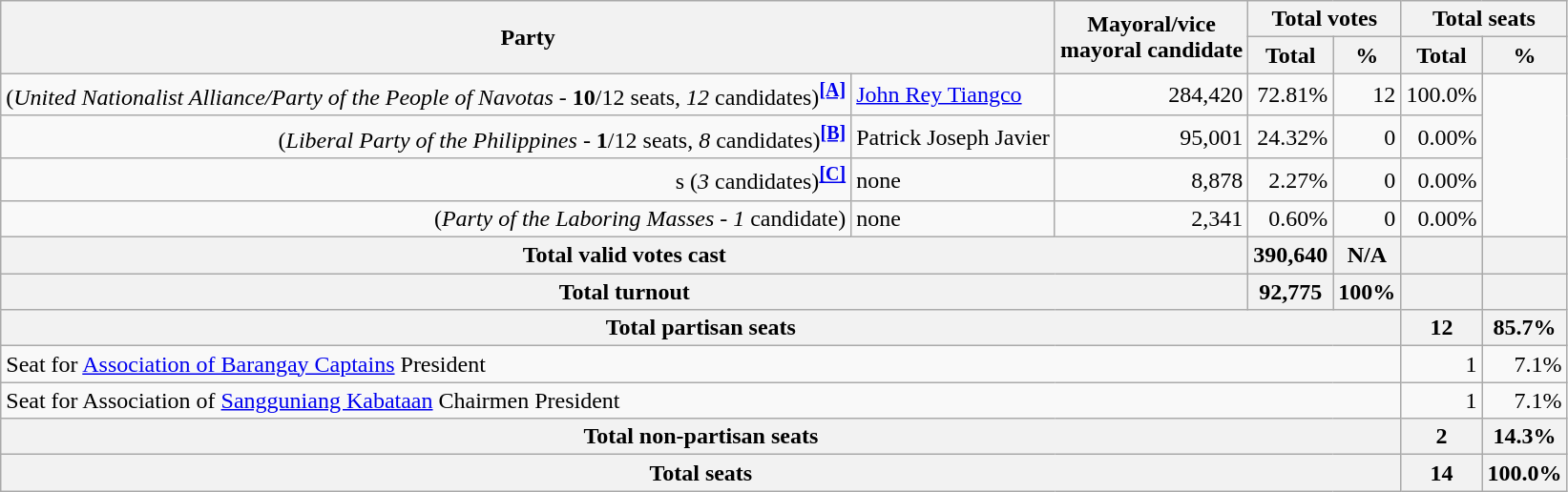<table class=wikitable style="text-align:right">
<tr>
<th rowspan=2 colspan=2>Party</th>
<th rowspan=2>Mayoral/vice<br>mayoral candidate</th>
<th colspan=2>Total votes</th>
<th colspan=2>Total seats</th>
</tr>
<tr>
<th>Total</th>
<th>%</th>
<th>Total</th>
<th>%</th>
</tr>
<tr>
<td> (<em>United Nationalist Alliance/Party of the People of Navotas</em> - <strong>10</strong>/12 seats, <em>12</em> candidates)<sup><span></span><a href='#'><strong>[A]</strong></a></sup></td>
<td align=left><a href='#'>John Rey Tiangco</a></td>
<td>284,420</td>
<td>72.81%</td>
<td>12</td>
<td>100.0%</td>
</tr>
<tr>
<td> (<em>Liberal Party of the Philippines</em> - <strong>1</strong>/12 seats, <em>8</em> candidates)<sup><span></span><a href='#'><strong>[B]</strong></a></sup></td>
<td align=left>Patrick Joseph Javier</td>
<td>95,001</td>
<td>24.32%</td>
<td>0</td>
<td>0.00%</td>
</tr>
<tr>
<td>s  (<em>3</em> candidates)<sup><span></span><a href='#'><strong>[C]</strong></a></sup></td>
<td align=left>none</td>
<td>8,878</td>
<td>2.27%</td>
<td>0</td>
<td>0.00%</td>
</tr>
<tr>
<td> (<em>Party of the Laboring Masses</em> - <em>1</em> candidate)</td>
<td align=left>none</td>
<td>2,341</td>
<td>0.60%</td>
<td>0</td>
<td>0.00%</td>
</tr>
<tr>
<th align=left colspan=3>Total valid votes cast</th>
<th>390,640</th>
<th>N/A</th>
<th></th>
<th></th>
</tr>
<tr>
<th align=left colspan=3>Total turnout</th>
<th>92,775</th>
<th>100%</th>
<th></th>
<th></th>
</tr>
<tr>
<th align=left colspan=5>Total partisan seats</th>
<th>12</th>
<th>85.7%</th>
</tr>
<tr>
<td align=left colspan=5>Seat for <a href='#'>Association of Barangay Captains</a> President</td>
<td>1</td>
<td>7.1%</td>
</tr>
<tr>
<td align=left colspan=5>Seat for Association of <a href='#'>Sangguniang Kabataan</a> Chairmen President</td>
<td>1</td>
<td>7.1%</td>
</tr>
<tr>
<th align=left colspan=5>Total non-partisan seats</th>
<th>2</th>
<th>14.3%</th>
</tr>
<tr>
<th colspan=5>Total seats</th>
<th>14</th>
<th>100.0%</th>
</tr>
</table>
